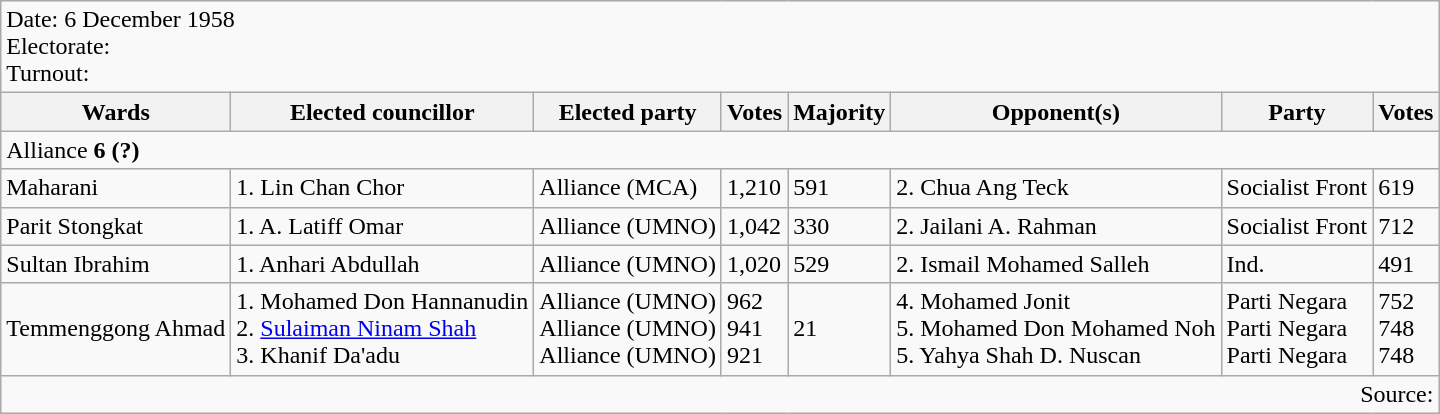<table class=wikitable>
<tr>
<td colspan=8>Date: 6 December 1958<br>Electorate: <br>Turnout:</td>
</tr>
<tr>
<th>Wards</th>
<th>Elected councillor</th>
<th>Elected party</th>
<th>Votes</th>
<th>Majority</th>
<th>Opponent(s)</th>
<th>Party</th>
<th>Votes</th>
</tr>
<tr>
<td colspan=8>Alliance <strong>6 (?)</strong> </td>
</tr>
<tr>
<td>Maharani</td>
<td>1. Lin Chan Chor</td>
<td>Alliance (MCA)</td>
<td>1,210</td>
<td>591</td>
<td>2. Chua Ang Teck</td>
<td>Socialist Front</td>
<td>619</td>
</tr>
<tr>
<td>Parit Stongkat</td>
<td>1. A. Latiff Omar</td>
<td>Alliance (UMNO)</td>
<td>1,042</td>
<td>330</td>
<td>2. Jailani A. Rahman</td>
<td>Socialist Front</td>
<td>712</td>
</tr>
<tr>
<td>Sultan Ibrahim</td>
<td>1. Anhari Abdullah</td>
<td>Alliance (UMNO)</td>
<td>1,020</td>
<td>529</td>
<td>2. Ismail Mohamed Salleh</td>
<td>Ind.</td>
<td>491</td>
</tr>
<tr>
<td>Temmenggong Ahmad</td>
<td>1. Mohamed Don Hannanudin<br>2. <a href='#'>Sulaiman Ninam Shah</a><br>3. Khanif Da'adu</td>
<td>Alliance (UMNO)<br>Alliance (UMNO)<br>Alliance (UMNO)</td>
<td>962<br>941<br>921</td>
<td>21</td>
<td>4. Mohamed Jonit<br>5. Mohamed Don Mohamed Noh<br>5. Yahya Shah D. Nuscan</td>
<td>Parti Negara<br>Parti Negara<br>Parti Negara</td>
<td>752<br>748<br>748</td>
</tr>
<tr>
<td colspan="8" style="text-align:right;">Source: </td>
</tr>
</table>
